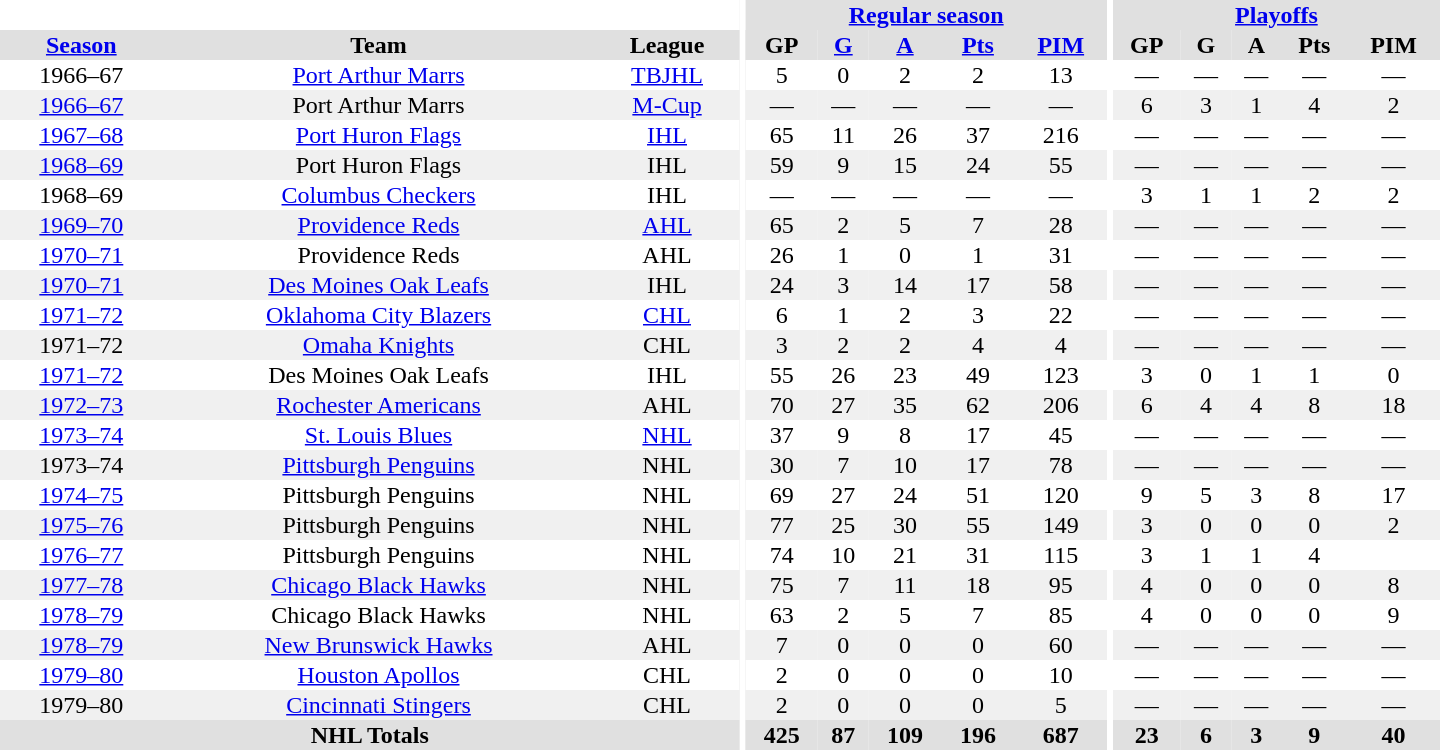<table border="0" cellpadding="1" cellspacing="0" style="text-align:center; width:60em">
<tr bgcolor="#e0e0e0">
<th colspan="3" bgcolor="#ffffff"></th>
<th rowspan="100" bgcolor="#ffffff"></th>
<th colspan="5"><a href='#'>Regular season</a></th>
<th rowspan="100" bgcolor="#ffffff"></th>
<th colspan="5"><a href='#'>Playoffs</a></th>
</tr>
<tr bgcolor="#e0e0e0">
<th><a href='#'>Season</a></th>
<th>Team</th>
<th>League</th>
<th>GP</th>
<th><a href='#'>G</a></th>
<th><a href='#'>A</a></th>
<th><a href='#'>Pts</a></th>
<th><a href='#'>PIM</a></th>
<th>GP</th>
<th>G</th>
<th>A</th>
<th>Pts</th>
<th>PIM</th>
</tr>
<tr>
<td>1966–67</td>
<td><a href='#'>Port Arthur Marrs</a></td>
<td><a href='#'>TBJHL</a></td>
<td>5</td>
<td>0</td>
<td>2</td>
<td>2</td>
<td>13</td>
<td>—</td>
<td>—</td>
<td>—</td>
<td>—</td>
<td>—</td>
</tr>
<tr bgcolor="#f0f0f0">
<td><a href='#'>1966–67</a></td>
<td>Port Arthur Marrs</td>
<td><a href='#'>M-Cup</a></td>
<td>—</td>
<td>—</td>
<td>—</td>
<td>—</td>
<td>—</td>
<td>6</td>
<td>3</td>
<td>1</td>
<td>4</td>
<td>2</td>
</tr>
<tr>
<td><a href='#'>1967–68</a></td>
<td><a href='#'>Port Huron Flags</a></td>
<td><a href='#'>IHL</a></td>
<td>65</td>
<td>11</td>
<td>26</td>
<td>37</td>
<td>216</td>
<td>—</td>
<td>—</td>
<td>—</td>
<td>—</td>
<td>—</td>
</tr>
<tr bgcolor="#f0f0f0">
<td><a href='#'>1968–69</a></td>
<td>Port Huron Flags</td>
<td>IHL</td>
<td>59</td>
<td>9</td>
<td>15</td>
<td>24</td>
<td>55</td>
<td>—</td>
<td>—</td>
<td>—</td>
<td>—</td>
<td>—</td>
</tr>
<tr>
<td>1968–69</td>
<td><a href='#'>Columbus Checkers</a></td>
<td>IHL</td>
<td>—</td>
<td>—</td>
<td>—</td>
<td>—</td>
<td>—</td>
<td>3</td>
<td>1</td>
<td>1</td>
<td>2</td>
<td>2</td>
</tr>
<tr bgcolor="#f0f0f0">
<td><a href='#'>1969–70</a></td>
<td><a href='#'>Providence Reds</a></td>
<td><a href='#'>AHL</a></td>
<td>65</td>
<td>2</td>
<td>5</td>
<td>7</td>
<td>28</td>
<td>—</td>
<td>—</td>
<td>—</td>
<td>—</td>
<td>—</td>
</tr>
<tr>
<td><a href='#'>1970–71</a></td>
<td>Providence Reds</td>
<td>AHL</td>
<td>26</td>
<td>1</td>
<td>0</td>
<td>1</td>
<td>31</td>
<td>—</td>
<td>—</td>
<td>—</td>
<td>—</td>
<td>—</td>
</tr>
<tr bgcolor="#f0f0f0">
<td><a href='#'>1970–71</a></td>
<td><a href='#'>Des Moines Oak Leafs</a></td>
<td>IHL</td>
<td>24</td>
<td>3</td>
<td>14</td>
<td>17</td>
<td>58</td>
<td>—</td>
<td>—</td>
<td>—</td>
<td>—</td>
<td>—</td>
</tr>
<tr>
<td><a href='#'>1971–72</a></td>
<td><a href='#'>Oklahoma City Blazers</a></td>
<td><a href='#'>CHL</a></td>
<td>6</td>
<td>1</td>
<td>2</td>
<td>3</td>
<td>22</td>
<td>—</td>
<td>—</td>
<td>—</td>
<td>—</td>
<td>—</td>
</tr>
<tr bgcolor="#f0f0f0">
<td>1971–72</td>
<td><a href='#'>Omaha Knights</a></td>
<td>CHL</td>
<td>3</td>
<td>2</td>
<td>2</td>
<td>4</td>
<td>4</td>
<td>—</td>
<td>—</td>
<td>—</td>
<td>—</td>
<td>—</td>
</tr>
<tr>
<td><a href='#'>1971–72</a></td>
<td>Des Moines Oak Leafs</td>
<td>IHL</td>
<td>55</td>
<td>26</td>
<td>23</td>
<td>49</td>
<td>123</td>
<td>3</td>
<td>0</td>
<td>1</td>
<td>1</td>
<td>0</td>
</tr>
<tr bgcolor="#f0f0f0">
<td><a href='#'>1972–73</a></td>
<td><a href='#'>Rochester Americans</a></td>
<td>AHL</td>
<td>70</td>
<td>27</td>
<td>35</td>
<td>62</td>
<td>206</td>
<td>6</td>
<td>4</td>
<td>4</td>
<td>8</td>
<td>18</td>
</tr>
<tr>
<td><a href='#'>1973–74</a></td>
<td><a href='#'>St. Louis Blues</a></td>
<td><a href='#'>NHL</a></td>
<td>37</td>
<td>9</td>
<td>8</td>
<td>17</td>
<td>45</td>
<td>—</td>
<td>—</td>
<td>—</td>
<td>—</td>
<td>—</td>
</tr>
<tr bgcolor="#f0f0f0">
<td>1973–74</td>
<td><a href='#'>Pittsburgh Penguins</a></td>
<td>NHL</td>
<td>30</td>
<td>7</td>
<td>10</td>
<td>17</td>
<td>78</td>
<td>—</td>
<td>—</td>
<td>—</td>
<td>—</td>
<td>—</td>
</tr>
<tr>
<td><a href='#'>1974–75</a></td>
<td>Pittsburgh Penguins</td>
<td>NHL</td>
<td>69</td>
<td>27</td>
<td>24</td>
<td>51</td>
<td>120</td>
<td>9</td>
<td>5</td>
<td>3</td>
<td>8</td>
<td>17</td>
</tr>
<tr bgcolor="#f0f0f0">
<td><a href='#'>1975–76</a></td>
<td>Pittsburgh Penguins</td>
<td>NHL</td>
<td>77</td>
<td>25</td>
<td>30</td>
<td>55</td>
<td>149</td>
<td>3</td>
<td>0</td>
<td>0</td>
<td>0</td>
<td>2</td>
</tr>
<tr>
<td><a href='#'>1976–77</a></td>
<td>Pittsburgh Penguins</td>
<td>NHL</td>
<td>74</td>
<td>10</td>
<td>21</td>
<td>31</td>
<td>115</td>
<td>3</td>
<td>1</td>
<td 0>1</td>
<td>4</td>
</tr>
<tr bgcolor="#f0f0f0">
<td><a href='#'>1977–78</a></td>
<td><a href='#'>Chicago Black Hawks</a></td>
<td>NHL</td>
<td>75</td>
<td>7</td>
<td>11</td>
<td>18</td>
<td>95</td>
<td>4</td>
<td>0</td>
<td>0</td>
<td>0</td>
<td>8</td>
</tr>
<tr>
<td><a href='#'>1978–79</a></td>
<td>Chicago Black Hawks</td>
<td>NHL</td>
<td>63</td>
<td>2</td>
<td>5</td>
<td>7</td>
<td>85</td>
<td>4</td>
<td>0</td>
<td>0</td>
<td>0</td>
<td>9</td>
</tr>
<tr bgcolor="#f0f0f0">
<td><a href='#'>1978–79</a></td>
<td><a href='#'>New Brunswick Hawks</a></td>
<td>AHL</td>
<td>7</td>
<td>0</td>
<td>0</td>
<td>0</td>
<td>60</td>
<td>—</td>
<td>—</td>
<td>—</td>
<td>—</td>
<td>—</td>
</tr>
<tr>
<td><a href='#'>1979–80</a></td>
<td><a href='#'>Houston Apollos</a></td>
<td>CHL</td>
<td>2</td>
<td>0</td>
<td>0</td>
<td>0</td>
<td>10</td>
<td>—</td>
<td>—</td>
<td>—</td>
<td>—</td>
<td>—</td>
</tr>
<tr bgcolor="#f0f0f0">
<td>1979–80</td>
<td><a href='#'>Cincinnati Stingers</a></td>
<td>CHL</td>
<td>2</td>
<td>0</td>
<td>0</td>
<td>0</td>
<td>5</td>
<td>—</td>
<td>—</td>
<td>—</td>
<td>—</td>
<td>—</td>
</tr>
<tr bgcolor="#e0e0e0">
<th colspan="3">NHL Totals</th>
<th>425</th>
<th>87</th>
<th>109</th>
<th>196</th>
<th>687</th>
<th>23</th>
<th>6</th>
<th>3</th>
<th>9</th>
<th>40</th>
</tr>
</table>
